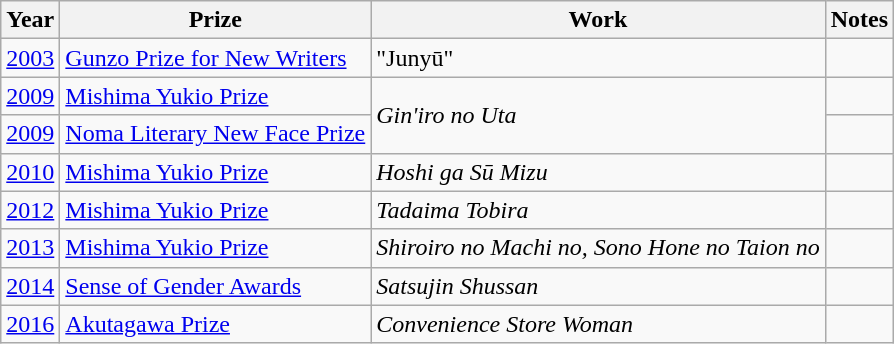<table class="wikitable">
<tr>
<th>Year</th>
<th>Prize</th>
<th>Work</th>
<th>Notes</th>
</tr>
<tr>
<td><a href='#'>2003</a></td>
<td><a href='#'>Gunzo Prize for New Writers</a></td>
<td>"Junyū"</td>
<td></td>
</tr>
<tr>
<td><a href='#'>2009</a></td>
<td><a href='#'>Mishima Yukio Prize</a></td>
<td rowspan="2"><em>Gin'iro no Uta</em></td>
<td></td>
</tr>
<tr>
<td><a href='#'>2009</a></td>
<td><a href='#'>Noma Literary New Face Prize</a></td>
<td></td>
</tr>
<tr>
<td><a href='#'>2010</a></td>
<td><a href='#'>Mishima Yukio Prize</a></td>
<td><em>Hoshi ga Sū Mizu</em></td>
<td></td>
</tr>
<tr>
<td><a href='#'>2012</a></td>
<td><a href='#'>Mishima Yukio Prize</a></td>
<td><em>Tadaima Tobira</em></td>
<td></td>
</tr>
<tr>
<td><a href='#'>2013</a></td>
<td><a href='#'>Mishima Yukio Prize</a></td>
<td><em>Shiroiro no Machi no, Sono Hone no Taion no</em></td>
<td></td>
</tr>
<tr>
<td><a href='#'>2014</a></td>
<td><a href='#'>Sense of Gender Awards</a></td>
<td><em>Satsujin Shussan</em></td>
<td></td>
</tr>
<tr>
<td><a href='#'>2016</a></td>
<td><a href='#'>Akutagawa Prize</a></td>
<td><em>Convenience Store Woman</em></td>
<td></td>
</tr>
</table>
